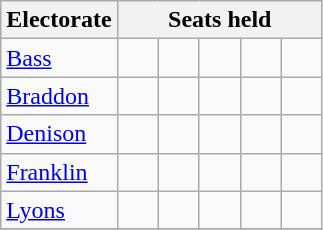<table class="wikitable">
<tr>
<th>Electorate</th>
<th colspan=5>Seats held</th>
</tr>
<tr>
<td><a href='#'>Bass</a></td>
<td width=20 > </td>
<td width=20 > </td>
<td width=20 > </td>
<td width=20 > </td>
<td width=20 > </td>
</tr>
<tr>
<td><a href='#'>Braddon</a></td>
<td width=20 > </td>
<td width=20 > </td>
<td width=20 > </td>
<td width=20 > </td>
<td width=20 > </td>
</tr>
<tr>
<td><a href='#'>Denison</a></td>
<td width=20 > </td>
<td width=20 > </td>
<td width=20 > </td>
<td width=20 > </td>
<td width=20 > </td>
</tr>
<tr>
<td><a href='#'>Franklin</a></td>
<td width=20 > </td>
<td width=20 > </td>
<td width=20 > </td>
<td width=20 > </td>
<td width=20 > </td>
</tr>
<tr>
<td><a href='#'>Lyons</a></td>
<td width=20 > </td>
<td width=20 > </td>
<td width=20 > </td>
<td width=20 > </td>
<td width=20 > </td>
</tr>
<tr>
</tr>
</table>
